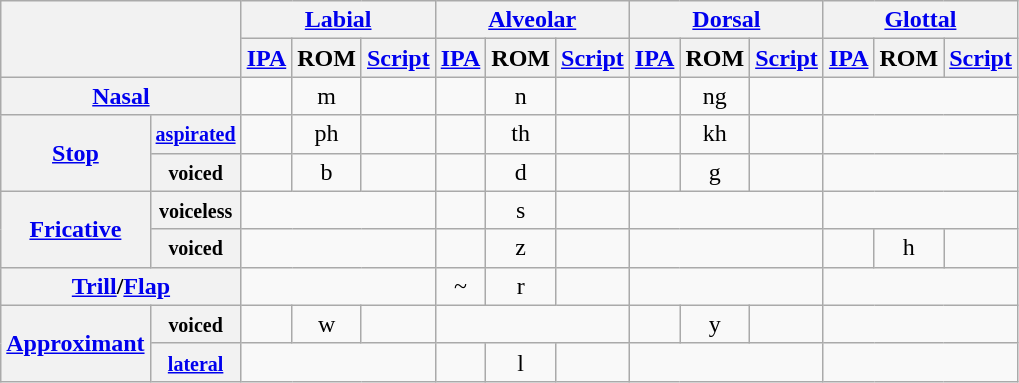<table class="wikitable">
<tr>
<th colspan=2 rowspan=2></th>
<th colspan=3><a href='#'>Labial</a></th>
<th colspan=3><a href='#'>Alveolar</a></th>
<th colspan=3><a href='#'>Dorsal</a></th>
<th colspan=3><a href='#'>Glottal</a></th>
</tr>
<tr>
<th><a href='#'>IPA</a></th>
<th>ROM</th>
<th><a href='#'>Script</a></th>
<th><a href='#'>IPA</a></th>
<th>ROM</th>
<th><a href='#'>Script</a></th>
<th><a href='#'>IPA</a></th>
<th>ROM</th>
<th><a href='#'>Script</a></th>
<th><a href='#'>IPA</a></th>
<th>ROM</th>
<th><a href='#'>Script</a></th>
</tr>
<tr style="text-align:center">
<th colspan=2><a href='#'>Nasal</a></th>
<td></td>
<td>m</td>
<td></td>
<td></td>
<td>n</td>
<td></td>
<td></td>
<td>ng</td>
<td></td>
<td colspan=3></td>
</tr>
<tr style="text-align:center">
<th rowspan=2><a href='#'>Stop</a></th>
<th><small><a href='#'>aspirated</a></small></th>
<td></td>
<td>ph</td>
<td></td>
<td></td>
<td>th</td>
<td></td>
<td></td>
<td>kh</td>
<td></td>
<td colspan=3></td>
</tr>
<tr style="text-align:center">
<th><small>voiced</small></th>
<td></td>
<td>b</td>
<td></td>
<td></td>
<td>d</td>
<td></td>
<td></td>
<td>g</td>
<td></td>
<td colspan=3></td>
</tr>
<tr style="text-align:center">
<th rowspan=2><a href='#'>Fricative</a></th>
<th><small>voiceless</small></th>
<td colspan=3></td>
<td></td>
<td>s</td>
<td></td>
<td colspan=3></td>
<td colspan=3></td>
</tr>
<tr style="text-align:center">
<th><small>voiced</small></th>
<td colspan=3></td>
<td></td>
<td>z</td>
<td></td>
<td colspan=3></td>
<td></td>
<td>h</td>
<td></td>
</tr>
<tr style="text-align:center">
<th colspan="2" rowspan="1"><a href='#'>Trill</a>/<a href='#'>Flap</a></th>
<td colspan=3></td>
<td> ~ </td>
<td>r</td>
<td></td>
<td colspan=3></td>
<td colspan=3></td>
</tr>
<tr style="text-align:center">
<th rowspan="2"><a href='#'>Approximant</a></th>
<th><small>voiced</small></th>
<td></td>
<td>w</td>
<td></td>
<td colspan="3"></td>
<td></td>
<td>y</td>
<td></td>
<td colspan="3"></td>
</tr>
<tr style="text-align:center">
<th><small><a href='#'>lateral</a></small></th>
<td colspan=3></td>
<td></td>
<td>l</td>
<td></td>
<td colspan=3></td>
<td colspan=3></td>
</tr>
</table>
